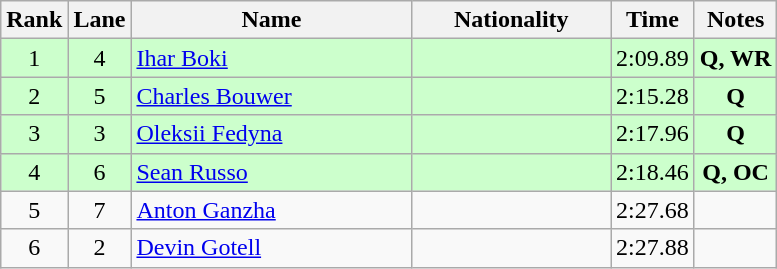<table class="wikitable sortable" style="text-align:center">
<tr>
<th>Rank</th>
<th>Lane</th>
<th style="width:180px">Name</th>
<th style="width:125px">Nationality</th>
<th>Time</th>
<th>Notes</th>
</tr>
<tr style="background:#cfc;">
<td>1</td>
<td>4</td>
<td style="text-align:left;"><a href='#'>Ihar Boki</a></td>
<td style="text-align:left;"></td>
<td>2:09.89</td>
<td><strong>Q, WR</strong></td>
</tr>
<tr style="background:#cfc;">
<td>2</td>
<td>5</td>
<td style="text-align:left;"><a href='#'>Charles Bouwer</a></td>
<td style="text-align:left;"></td>
<td>2:15.28</td>
<td><strong>Q</strong></td>
</tr>
<tr style="background:#cfc;">
<td>3</td>
<td>3</td>
<td style="text-align:left;"><a href='#'>Oleksii Fedyna</a></td>
<td style="text-align:left;"></td>
<td>2:17.96</td>
<td><strong>Q</strong></td>
</tr>
<tr style="background:#cfc;">
<td>4</td>
<td>6</td>
<td style="text-align:left;"><a href='#'>Sean Russo</a></td>
<td style="text-align:left;"></td>
<td>2:18.46</td>
<td><strong>Q, OC</strong></td>
</tr>
<tr>
<td>5</td>
<td>7</td>
<td style="text-align:left;"><a href='#'>Anton Ganzha</a></td>
<td style="text-align:left;"></td>
<td>2:27.68</td>
<td></td>
</tr>
<tr>
<td>6</td>
<td>2</td>
<td style="text-align:left;"><a href='#'>Devin Gotell</a></td>
<td style="text-align:left;"></td>
<td>2:27.88</td>
<td></td>
</tr>
</table>
